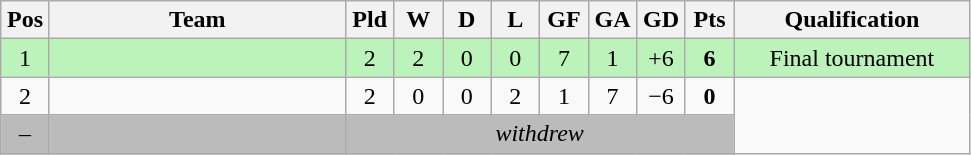<table class="wikitable" border="1" style="text-align: center;">
<tr>
<th width="25"><abbr>Pos</abbr></th>
<th width="190">Team</th>
<th width="25"><abbr>Pld</abbr></th>
<th width="25"><abbr>W</abbr></th>
<th width="25"><abbr>D</abbr></th>
<th width="25"><abbr>L</abbr></th>
<th width="25"><abbr>GF</abbr></th>
<th width="25"><abbr>GA</abbr></th>
<th width="25"><abbr>GD</abbr></th>
<th width="25"><abbr>Pts</abbr></th>
<th width="150">Qualification</th>
</tr>
<tr bgcolor = #BBF3BB>
<td>1</td>
<td align="left"></td>
<td>2</td>
<td>2</td>
<td>0</td>
<td>0</td>
<td>7</td>
<td>1</td>
<td>+6</td>
<td><strong>6</strong></td>
<td>Final tournament</td>
</tr>
<tr>
<td>2</td>
<td align="left"></td>
<td>2</td>
<td>0</td>
<td>0</td>
<td>2</td>
<td>1</td>
<td>7</td>
<td>−6</td>
<td><strong>0</strong></td>
</tr>
<tr bgcolor = #BBBBBB>
<td>–</td>
<td align="left"></td>
<td colspan=8><em>withdrew</em></td>
</tr>
<tr>
</tr>
</table>
